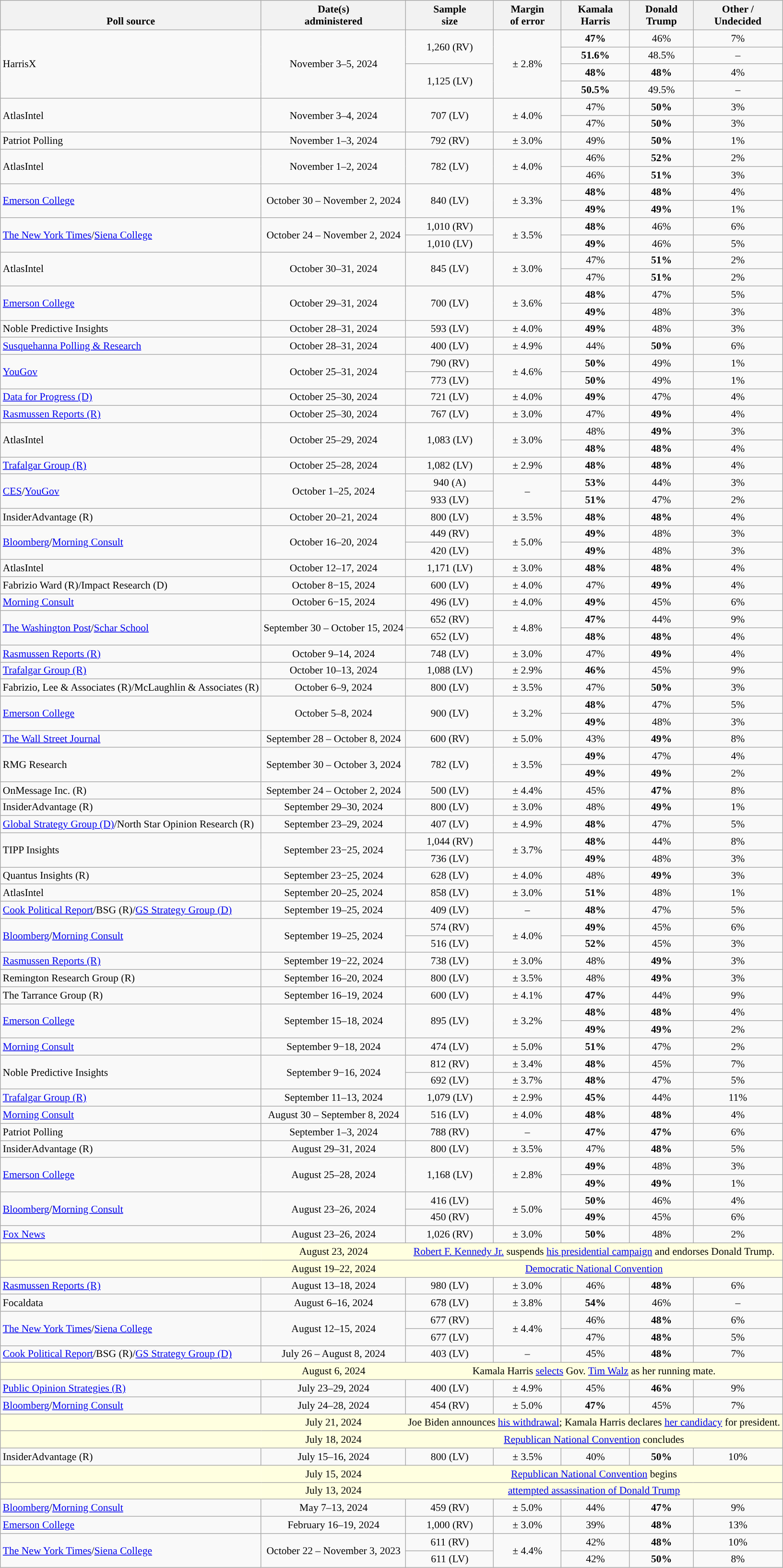<table class="wikitable sortable mw-datatable" style="font-size:90%;text-align:center;line-height:17px">
<tr valign="bottom">
<th>Poll source</th>
<th>Date(s)<br>administered</th>
<th>Sample<br>size</th>
<th>Margin<br>of error</th>
<th class="unsortable">Kamala<br>Harris<br></th>
<th class="unsortable">Donald<br>Trump<br></th>
<th class="unsortable">Other /<br>Undecided</th>
</tr>
<tr>
<td style="text-align:left;" rowspan="4">HarrisX</td>
<td rowspan="4">November 3–5, 2024</td>
<td rowspan="2">1,260 (RV)</td>
<td rowspan="4">± 2.8%</td>
<td style="background-color:"><strong>47%</strong></td>
<td>46%</td>
<td>7%</td>
</tr>
<tr>
<td style="background-color:"><strong>51.6%</strong></td>
<td>48.5%</td>
<td>–</td>
</tr>
<tr>
<td rowspan="2">1,125 (LV)</td>
<td><strong>48%</strong></td>
<td><strong>48%</strong></td>
<td>4%</td>
</tr>
<tr>
<td style="background-color:"><strong>50.5%</strong></td>
<td>49.5%</td>
<td>–</td>
</tr>
<tr>
<td style="text-align:left;" rowspan="2">AtlasIntel</td>
<td rowspan="2">November 3–4, 2024</td>
<td rowspan="2">707 (LV)</td>
<td rowspan="2">± 4.0%</td>
<td>47%</td>
<td style="background-color:"><strong>50%</strong></td>
<td>3%</td>
</tr>
<tr>
<td>47%</td>
<td style="background-color:"><strong>50%</strong></td>
<td>3%</td>
</tr>
<tr>
<td style="text-align:left;">Patriot Polling</td>
<td data-sort-value="2024-11-03">November 1–3, 2024</td>
<td>792 (RV)</td>
<td>± 3.0%</td>
<td>49%</td>
<td style="background-color:"><strong>50%</strong></td>
<td>1%</td>
</tr>
<tr>
<td style="text-align:left;" rowspan="2">AtlasIntel</td>
<td rowspan="2">November 1–2, 2024</td>
<td rowspan="2">782 (LV)</td>
<td rowspan="2">± 4.0%</td>
<td>46%</td>
<td style="background-color:"><strong>52%</strong></td>
<td>2%</td>
</tr>
<tr>
<td>46%</td>
<td style="background-color:"><strong>51%</strong></td>
<td>3%</td>
</tr>
<tr>
<td style="text-align:left;" rowspan="2"><a href='#'>Emerson College</a></td>
<td rowspan="2">October 30 – November 2, 2024</td>
<td rowspan="2">840 (LV)</td>
<td rowspan="2">± 3.3%</td>
<td><strong>48%</strong></td>
<td><strong>48%</strong></td>
<td>4%</td>
</tr>
<tr>
<td><strong>49%</strong></td>
<td><strong>49%</strong></td>
<td>1%</td>
</tr>
<tr>
<td style="text-align:left;" rowspan="2"><a href='#'>The New York Times</a>/<a href='#'>Siena College</a></td>
<td rowspan="2">October 24 – November 2, 2024</td>
<td>1,010 (RV)</td>
<td rowspan="2">± 3.5%</td>
<td style="color:black;background-color:"><strong>48%</strong></td>
<td>46%</td>
<td>6%</td>
</tr>
<tr>
<td>1,010 (LV)</td>
<td style="color:black;background-color:"><strong>49%</strong></td>
<td>46%</td>
<td>5%</td>
</tr>
<tr>
<td style="text-align:left;" rowspan="2">AtlasIntel</td>
<td rowspan="2">October 30–31, 2024</td>
<td rowspan="2">845 (LV)</td>
<td rowspan="2">± 3.0%</td>
<td>47%</td>
<td style="background-color:"><strong>51%</strong></td>
<td>2%</td>
</tr>
<tr>
<td>47%</td>
<td style="background-color:"><strong>51%</strong></td>
<td>2%</td>
</tr>
<tr>
<td style="text-align:left;" rowspan="2"><a href='#'>Emerson College</a></td>
<td rowspan="2">October 29–31, 2024</td>
<td rowspan="2">700 (LV)</td>
<td rowspan="2">± 3.6%</td>
<td style="color:black;background-color:"><strong>48%</strong></td>
<td>47%</td>
<td>5%</td>
</tr>
<tr>
<td style="color:black;background-color:"><strong>49%</strong></td>
<td>48%</td>
<td>3%</td>
</tr>
<tr>
<td style="text-align:left;">Noble Predictive Insights</td>
<td data-sort-value="2024-10-31">October 28–31, 2024</td>
<td>593 (LV)</td>
<td>± 4.0%</td>
<td style="color:black;background-color:"><strong>49%</strong></td>
<td>48%</td>
<td>3%</td>
</tr>
<tr>
<td style="text-align:left;"><a href='#'>Susquehanna Polling & Research</a></td>
<td data-sort-value="2024-10-31">October 28–31, 2024</td>
<td>400 (LV)</td>
<td>± 4.9%</td>
<td>44%</td>
<td style="background-color:"><strong>50%</strong></td>
<td>6%</td>
</tr>
<tr>
<td style="text-align:left;" rowspan="2"><a href='#'>YouGov</a></td>
<td rowspan="2">October 25–31, 2024</td>
<td>790 (RV)</td>
<td rowspan="2">± 4.6%</td>
<td style="color:black;background-color:"><strong>50%</strong></td>
<td>49%</td>
<td>1%</td>
</tr>
<tr>
<td>773 (LV)</td>
<td style="color:black;background-color:"><strong>50%</strong></td>
<td>49%</td>
<td>1%</td>
</tr>
<tr>
<td style="text-align:left;"><a href='#'>Data for Progress (D)</a></td>
<td data-sort-value="2024-10-30">October 25–30, 2024</td>
<td>721 (LV)</td>
<td>± 4.0%</td>
<td style="color:black;background-color:"><strong>49%</strong></td>
<td>47%</td>
<td>4%</td>
</tr>
<tr>
<td style="text-align:left;"><a href='#'>Rasmussen Reports (R)</a></td>
<td data-sort-value="2024-10-30">October 25–30, 2024</td>
<td>767 (LV)</td>
<td>± 3.0%</td>
<td>47%</td>
<td style="background-color:"><strong>49%</strong></td>
<td>4%</td>
</tr>
<tr>
<td style="text-align:left;" rowspan="2">AtlasIntel</td>
<td rowspan="2">October 25–29, 2024</td>
<td rowspan="2">1,083 (LV)</td>
<td rowspan="2">± 3.0%</td>
<td>48%</td>
<td style="background-color:"><strong>49%</strong></td>
<td>3%</td>
</tr>
<tr>
<td><strong>48%</strong></td>
<td><strong>48%</strong></td>
<td>4%</td>
</tr>
<tr>
<td style="text-align:left;"><a href='#'>Trafalgar Group (R)</a></td>
<td data-sort-value="2024-10-28">October 25–28, 2024</td>
<td>1,082 (LV)</td>
<td>± 2.9%</td>
<td><strong>48%</strong></td>
<td><strong>48%</strong></td>
<td>4%</td>
</tr>
<tr>
<td style="text-align:left;" rowspan="2"><a href='#'>CES</a>/<a href='#'>YouGov</a></td>
<td rowspan="2">October 1–25, 2024</td>
<td>940 (A)</td>
<td rowspan="2">–</td>
<td style="color:black;background-color:"><strong>53%</strong></td>
<td>44%</td>
<td>3%</td>
</tr>
<tr>
<td>933 (LV)</td>
<td style="color:black;background-color:"><strong>51%</strong></td>
<td>47%</td>
<td>2%</td>
</tr>
<tr>
<td style="text-align:left;">InsiderAdvantage (R)</td>
<td data-sort-value="2024-10-21">October 20–21, 2024</td>
<td>800 (LV)</td>
<td>± 3.5%</td>
<td><strong>48%</strong></td>
<td><strong>48%</strong></td>
<td>4%</td>
</tr>
<tr>
<td rowspan="2" style="text-align:left;"><a href='#'>Bloomberg</a>/<a href='#'>Morning Consult</a></td>
<td rowspan="2">October 16–20, 2024</td>
<td>449 (RV)</td>
<td rowspan="2">± 5.0%</td>
<td style="color:black;background-color:"><strong>49%</strong></td>
<td>48%</td>
<td>3%</td>
</tr>
<tr>
<td>420 (LV)</td>
<td style="color:black;background-color:"><strong>49%</strong></td>
<td>48%</td>
<td>3%</td>
</tr>
<tr>
<td style="text-align:left;">AtlasIntel</td>
<td data-sort-value="2024-10-17">October 12–17, 2024</td>
<td>1,171 (LV)</td>
<td>± 3.0%</td>
<td><strong>48%</strong></td>
<td><strong>48%</strong></td>
<td>4%</td>
</tr>
<tr>
<td style="text-align:left;">Fabrizio Ward (R)/Impact Research (D)</td>
<td data-sort-value="2024-10-15">October 8−15, 2024</td>
<td>600 (LV)</td>
<td>± 4.0%</td>
<td>47%</td>
<td style="background-color:"><strong>49%</strong></td>
<td>4%</td>
</tr>
<tr>
<td style="text-align:left;"><a href='#'>Morning Consult</a></td>
<td data-sort-value="2024-10-15">October 6−15, 2024</td>
<td>496 (LV)</td>
<td>± 4.0%</td>
<td style="color:black;background-color:"><strong>49%</strong></td>
<td>45%</td>
<td>6%</td>
</tr>
<tr>
<td style="text-align:left;" rowspan="2"><a href='#'>The Washington Post</a>/<a href='#'>Schar School</a></td>
<td rowspan="2">September 30 – October 15, 2024</td>
<td>652 (RV)</td>
<td rowspan="2">± 4.8%</td>
<td style="color:black;background-color:"><strong>47%</strong></td>
<td>44%</td>
<td>9%</td>
</tr>
<tr>
<td>652 (LV)</td>
<td><strong>48%</strong></td>
<td><strong>48%</strong></td>
<td>4%</td>
</tr>
<tr>
<td style="text-align:left;"><a href='#'>Rasmussen Reports (R)</a></td>
<td data-sort-value="2024-10-14">October 9–14, 2024</td>
<td>748 (LV)</td>
<td>± 3.0%</td>
<td>47%</td>
<td style="background-color:"><strong>49%</strong></td>
<td>4%</td>
</tr>
<tr>
<td style="text-align:left;"><a href='#'>Trafalgar Group (R)</a></td>
<td data-sort-value="2024-10-13">October 10–13, 2024</td>
<td>1,088 (LV)</td>
<td>± 2.9%</td>
<td style="color:black;background-color:"><strong>46%</strong></td>
<td>45%</td>
<td>9%</td>
</tr>
<tr>
<td style="text-align:left;">Fabrizio, Lee & Associates (R)/McLaughlin & Associates (R)</td>
<td data-sort-value="2024-10-09">October 6–9, 2024</td>
<td>800 (LV)</td>
<td>± 3.5%</td>
<td>47%</td>
<td style="background-color:"><strong>50%</strong></td>
<td>3%</td>
</tr>
<tr>
<td style="text-align:left;" rowspan="2"><a href='#'>Emerson College</a></td>
<td rowspan="2">October 5–8, 2024</td>
<td rowspan="2">900 (LV)</td>
<td rowspan="2">± 3.2%</td>
<td style="color:black;background-color:"><strong>48%</strong></td>
<td>47%</td>
<td>5%</td>
</tr>
<tr>
<td style="color:black;background-color:"><strong>49%</strong></td>
<td>48%</td>
<td>3%</td>
</tr>
<tr>
<td style="text-align:left;"><a href='#'>The Wall Street Journal</a></td>
<td data-sort-value="2024-10-08">September 28 – October 8, 2024</td>
<td>600 (RV)</td>
<td>± 5.0%</td>
<td>43%</td>
<td style="background-color:"><strong>49%</strong></td>
<td>8%</td>
</tr>
<tr>
<td style="text-align:left;" rowspan="2">RMG Research</td>
<td rowspan="2">September 30 – October 3, 2024</td>
<td rowspan="2">782 (LV)</td>
<td rowspan="2">± 3.5%</td>
<td style="color:black;background-color:"><strong>49%</strong></td>
<td>47%</td>
<td>4%</td>
</tr>
<tr>
<td><strong>49%</strong></td>
<td><strong>49%</strong></td>
<td>2%</td>
</tr>
<tr>
<td style="text-align:left;">OnMessage Inc. (R)</td>
<td data-sort-value="2024-10-02">September 24 – October 2, 2024</td>
<td>500 (LV)</td>
<td>± 4.4%</td>
<td>45%</td>
<td style="background-color:"><strong>47%</strong></td>
<td>8%</td>
</tr>
<tr>
<td style="text-align:left;">InsiderAdvantage (R)</td>
<td data-sort-value="2024-09-30">September 29–30, 2024</td>
<td>800 (LV)</td>
<td>± 3.0%</td>
<td>48%</td>
<td style="background-color:"><strong>49%</strong></td>
<td>1%</td>
</tr>
<tr>
<td style="text-align:left;"><a href='#'>Global Strategy Group (D)</a>/North Star Opinion Research (R)</td>
<td data-sort-value="2024-09-29">September 23–29, 2024</td>
<td>407 (LV)</td>
<td>± 4.9%</td>
<td style="color:black;background-color:"><strong>48%</strong></td>
<td>47%</td>
<td>5%</td>
</tr>
<tr>
<td style="text-align:left;" rowspan="2">TIPP Insights</td>
<td rowspan="2">September 23−25, 2024</td>
<td>1,044 (RV)</td>
<td rowspan="2">± 3.7%</td>
<td style="color:black;background-color:"><strong>48%</strong></td>
<td>44%</td>
<td>8%</td>
</tr>
<tr>
<td>736 (LV)</td>
<td style="color:black;background-color:"><strong>49%</strong></td>
<td>48%</td>
<td>3%</td>
</tr>
<tr>
<td style="text-align:left;">Quantus Insights (R)</td>
<td data-sort-value="2024-09-25">September 23−25, 2024</td>
<td>628 (LV)</td>
<td>± 4.0%</td>
<td>48%</td>
<td style="background-color:"><strong>49%</strong></td>
<td>3%</td>
</tr>
<tr>
<td style="text-align:left;">AtlasIntel</td>
<td data-sort-value="2024-09-25">September 20–25, 2024</td>
<td>858 (LV)</td>
<td>± 3.0%</td>
<td style="color:black;background-color:"><strong>51%</strong></td>
<td>48%</td>
<td>1%</td>
</tr>
<tr>
<td style="text-align:left;"><a href='#'>Cook Political Report</a>/BSG (R)/<a href='#'>GS Strategy Group (D)</a></td>
<td data-sort-value="2024-09-25">September 19–25, 2024</td>
<td>409 (LV)</td>
<td>–</td>
<td style="color:black;background-color:"><strong>48%</strong></td>
<td>47%</td>
<td>5%</td>
</tr>
<tr>
<td rowspan="2" style="text-align:left;"><a href='#'>Bloomberg</a>/<a href='#'>Morning Consult</a></td>
<td rowspan="2">September 19–25, 2024</td>
<td>574 (RV)</td>
<td rowspan="2">± 4.0%</td>
<td style="color:black;background-color:"><strong>49%</strong></td>
<td>45%</td>
<td>6%</td>
</tr>
<tr>
<td>516 (LV)</td>
<td style="color:black;background-color:"><strong>52%</strong></td>
<td>45%</td>
<td>3%</td>
</tr>
<tr>
<td style="text-align:left;"><a href='#'>Rasmussen Reports (R)</a></td>
<td data-sort-value="2024-09-22">September 19−22, 2024</td>
<td>738 (LV)</td>
<td>± 3.0%</td>
<td>48%</td>
<td style="background-color:"><strong>49%</strong></td>
<td>3%</td>
</tr>
<tr>
<td style="text-align:left;">Remington Research Group (R)</td>
<td data-sort-value="2024-09-20">September 16–20, 2024</td>
<td>800 (LV)</td>
<td>± 3.5%</td>
<td>48%</td>
<td style="background-color:"><strong>49%</strong></td>
<td>3%</td>
</tr>
<tr>
<td style="text-align:left;">The Tarrance Group (R)</td>
<td data-sort-value="2024-09-25">September 16–19, 2024</td>
<td>600 (LV)</td>
<td>± 4.1%</td>
<td style="color:black;background-color:"><strong>47%</strong></td>
<td>44%</td>
<td>9%</td>
</tr>
<tr>
<td style="text-align:left;" rowspan="2"><a href='#'>Emerson College</a></td>
<td rowspan="2">September 15–18, 2024</td>
<td rowspan="2">895 (LV)</td>
<td rowspan="2">± 3.2%</td>
<td><strong>48%</strong></td>
<td><strong>48%</strong></td>
<td>4%</td>
</tr>
<tr>
<td><strong>49%</strong></td>
<td><strong>49%</strong></td>
<td>2%</td>
</tr>
<tr>
<td style="text-align:left;"><a href='#'>Morning Consult</a></td>
<td data-sort-value="2024-09-18">September 9−18, 2024</td>
<td>474 (LV)</td>
<td>± 5.0%</td>
<td style="color:black;background-color:"><strong>51%</strong></td>
<td>47%</td>
<td>2%</td>
</tr>
<tr>
<td style="text-align:left;" rowspan="2">Noble Predictive Insights</td>
<td rowspan="2">September 9−16, 2024</td>
<td>812 (RV)</td>
<td>± 3.4%</td>
<td style="color:black;background-color:"><strong>48%</strong></td>
<td>45%</td>
<td>7%</td>
</tr>
<tr>
<td>692 (LV)</td>
<td>± 3.7%</td>
<td style="color:black;background-color:"><strong>48%</strong></td>
<td>47%</td>
<td>5%</td>
</tr>
<tr>
<td style="text-align:left;"><a href='#'>Trafalgar Group (R)</a></td>
<td data-sort-value="2024-09-13">September 11–13, 2024</td>
<td>1,079 (LV)</td>
<td>± 2.9%</td>
<td style="color:black;background-color:"><strong>45%</strong></td>
<td>44%</td>
<td>11%</td>
</tr>
<tr>
<td style="text-align:left;"><a href='#'>Morning Consult</a></td>
<td data-sort-value="2024-09-08">August 30 – September 8, 2024</td>
<td>516 (LV)</td>
<td>± 4.0%</td>
<td><strong>48%</strong></td>
<td><strong>48%</strong></td>
<td>4%</td>
</tr>
<tr>
<td style="text-align:left;">Patriot Polling</td>
<td data-sort-value="2024-09-03">September 1–3, 2024</td>
<td>788 (RV)</td>
<td>–</td>
<td><strong>47%</strong></td>
<td><strong>47%</strong></td>
<td>6%</td>
</tr>
<tr>
<td style="text-align:left;">InsiderAdvantage (R)</td>
<td data-sort-value="2024-08-31">August 29–31, 2024</td>
<td>800 (LV)</td>
<td>± 3.5%</td>
<td>47%</td>
<td style="background-color:"><strong>48%</strong></td>
<td>5%</td>
</tr>
<tr>
<td rowspan="2" style="text-align:left;"><a href='#'>Emerson College</a></td>
<td rowspan="2">August 25–28, 2024</td>
<td rowspan="2">1,168 (LV)</td>
<td rowspan="2">± 2.8%</td>
<td style="color:black;background-color:"><strong>49%</strong></td>
<td>48%</td>
<td>3%</td>
</tr>
<tr>
<td><strong>49%</strong></td>
<td><strong>49%</strong></td>
<td>1%</td>
</tr>
<tr>
<td rowspan="2" style="text-align:left;"><a href='#'>Bloomberg</a>/<a href='#'>Morning Consult</a></td>
<td rowspan="2">August 23–26, 2024</td>
<td>416 (LV)</td>
<td rowspan="2">± 5.0%</td>
<td style="color:black;background-color:"><strong>50%</strong></td>
<td>46%</td>
<td>4%</td>
</tr>
<tr>
<td>450 (RV)</td>
<td style="color:black;background-color:"><strong>49%</strong></td>
<td>45%</td>
<td>6%</td>
</tr>
<tr>
<td style="text-align:left;"><a href='#'>Fox News</a></td>
<td data-sort-value="2024-08-26 ">August 23–26, 2024</td>
<td>1,026 (RV)</td>
<td>± 3.0%</td>
<td style="color:black;background-color:"><strong>50%</strong></td>
<td>48%</td>
<td>2%</td>
</tr>
<tr style="background:lightyellow;">
<td style="border-right-style:hidden;"></td>
<td style="border-right-style:hidden; " data-sort-value="2024-08-21">August 23, 2024</td>
<td colspan="5"><a href='#'>Robert F. Kennedy Jr.</a> suspends <a href='#'>his presidential campaign</a> and endorses Donald Trump.</td>
</tr>
<tr style="background:lightyellow;">
<td style="border-right-style:hidden;"></td>
<td style="border-right-style:hidden; " data-sort-value="2024-08-19">August 19–22, 2024</td>
<td colspan="5"><a href='#'>Democratic National Convention</a></td>
</tr>
<tr>
<td style="text-align:left;"><a href='#'>Rasmussen Reports (R)</a></td>
<td data-sort-value="2024-08-18">August 13–18, 2024</td>
<td>980 (LV)</td>
<td>± 3.0%</td>
<td>46%</td>
<td style="background-color:"><strong>48%</strong></td>
<td>6%</td>
</tr>
<tr>
<td style="text-align:left;">Focaldata</td>
<td data-sort-value="2024-08-16">August 6–16, 2024</td>
<td>678 (LV)</td>
<td>± 3.8%</td>
<td style="color:black;background-color:"><strong>54%</strong></td>
<td>46%</td>
<td>–</td>
</tr>
<tr>
<td rowspan="2" style="text-align:left;"><a href='#'>The New York Times</a>/<a href='#'>Siena College</a></td>
<td rowspan="2">August 12–15, 2024</td>
<td>677 (RV)</td>
<td rowspan="2">± 4.4%</td>
<td>46%</td>
<td style="background-color:"><strong>48%</strong></td>
<td>6%</td>
</tr>
<tr>
<td>677 (LV)</td>
<td>47%</td>
<td style="background-color:"><strong>48%</strong></td>
<td>5%</td>
</tr>
<tr>
<td style="text-align:left;"><a href='#'>Cook Political Report</a>/BSG (R)/<a href='#'>GS Strategy Group (D)</a></td>
<td data-sort-value="2024-08-08">July 26 – August 8, 2024</td>
<td>403 (LV)</td>
<td>–</td>
<td>45%</td>
<td style="background-color:"><strong>48%</strong></td>
<td>7%</td>
</tr>
<tr style="background:lightyellow;">
<td style="border-right-style:hidden;"></td>
<td style="border-right-style:hidden; " data-sort-value="2024-08-06">August 6, 2024</td>
<td colspan="5">Kamala Harris <a href='#'>selects</a> Gov. <a href='#'>Tim Walz</a> as her running mate.</td>
</tr>
<tr>
<td style="text-align:left;"><a href='#'>Public Opinion Strategies (R)</a></td>
<td data-sort-value="2024-07-29">July 23–29, 2024</td>
<td>400 (LV)</td>
<td>± 4.9%</td>
<td>45%</td>
<td style="background-color:"><strong>46%</strong></td>
<td>9%</td>
</tr>
<tr>
<td style="text-align:left;"><a href='#'>Bloomberg</a>/<a href='#'>Morning Consult</a></td>
<td data-sort-value="2024-07-28">July 24–28, 2024</td>
<td>454 (RV)</td>
<td>± 5.0%</td>
<td style="color:black;background-color:"><strong>47%</strong></td>
<td>45%</td>
<td>7%</td>
</tr>
<tr>
</tr>
<tr style="background:lightyellow;">
<td style="border-right-style:hidden; background:lightyellow;"></td>
<td style="border-right-style:hidden; " data-sort-value="2024-07-21">July 21, 2024</td>
<td colspan="5">Joe Biden announces <a href='#'>his withdrawal</a>; Kamala Harris declares <a href='#'>her candidacy</a> for president.</td>
</tr>
<tr style="background:lightyellow;">
<td style="border-right-style:hidden;"></td>
<td style="border-right-style:hidden; " data-sort-value="2024-07-18">July 18, 2024</td>
<td colspan="5"><a href='#'>Republican National Convention</a> concludes</td>
</tr>
<tr>
<td style="text-align:left;">InsiderAdvantage (R)</td>
<td data-sort-value="2024-07-18">July 15–16, 2024</td>
<td>800 (LV)</td>
<td>± 3.5%</td>
<td>40%</td>
<td style="background-color:"><strong>50%</strong></td>
<td>10%</td>
</tr>
<tr style="background:lightyellow;">
<td style="border-right-style:hidden;"></td>
<td style="border-right-style:hidden; " data-sort-value="2024-07-15">July 15, 2024</td>
<td colspan="5"><a href='#'>Republican National Convention</a> begins</td>
</tr>
<tr style="background:lightyellow;">
<td style="border-right-style:hidden;"></td>
<td style="border-right-style:hidden; " data-sort-value="2024-07-13">July 13, 2024</td>
<td colspan="5"><a href='#'>attempted assassination of Donald Trump</a></td>
</tr>
<tr>
<td style="text-align:left;"><a href='#'>Bloomberg</a>/<a href='#'>Morning Consult</a></td>
<td data-sort-value="2024-05-22">May 7–13, 2024</td>
<td>459 (RV)</td>
<td>± 5.0%</td>
<td>44%</td>
<td style="background-color:"><strong>47%</strong></td>
<td>9%</td>
</tr>
<tr>
<td style="text-align:left;"><a href='#'>Emerson College</a></td>
<td data-sort-value="2024-02-22">February 16–19, 2024</td>
<td>1,000 (RV)</td>
<td>± 3.0%</td>
<td>39%</td>
<td style="background-color:"><strong>48%</strong></td>
<td>13%</td>
</tr>
<tr>
<td rowspan="2" style="text-align:left;"><a href='#'>The New York Times</a>/<a href='#'>Siena College</a></td>
<td rowspan="2">October 22 – November 3, 2023</td>
<td>611 (RV)</td>
<td rowspan="2">± 4.4%</td>
<td>42%</td>
<td style="background-color:"><strong>48%</strong></td>
<td>10%</td>
</tr>
<tr>
<td>611 (LV)</td>
<td>42%</td>
<td style="background-color:"><strong>50%</strong></td>
<td>8%</td>
</tr>
</table>
